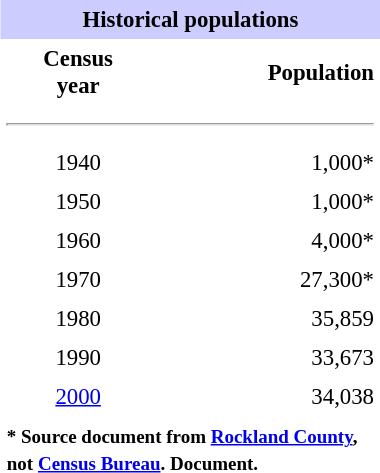<table class="toccolours" align="right" cellpadding="4" cellspacing="0" width="20%" style="margin:0 0 1em 1em; font-size: 95%;">
<tr>
<th colspan=2 bgcolor="#ccccff" align="center">Historical populations </th>
</tr>
<tr>
<th align="center">Census<br>year</th>
<th align="right">Population</th>
</tr>
<tr>
<td colspan=2><hr></td>
</tr>
<tr>
<td align="center">1940</td>
<td align="right">1,000*</td>
</tr>
<tr>
<td align="center">1950</td>
<td align="right">1,000*</td>
</tr>
<tr>
<td align="center">1960</td>
<td align="right">4,000*</td>
</tr>
<tr>
<td align="center">1970</td>
<td align="right">27,300*</td>
</tr>
<tr>
<td align="center">1980</td>
<td align="right">35,859</td>
</tr>
<tr>
<td align="center">1990</td>
<td align="right">33,673</td>
</tr>
<tr>
<td align="center"><a href='#'>2000</a></td>
<td align="right">34,038</td>
</tr>
<tr>
<th colspan=2 align="left"><small>* Source document from <a href='#'>Rockland County</a>, not <a href='#'>Census Bureau</a>. Document.</small></th>
</tr>
</table>
